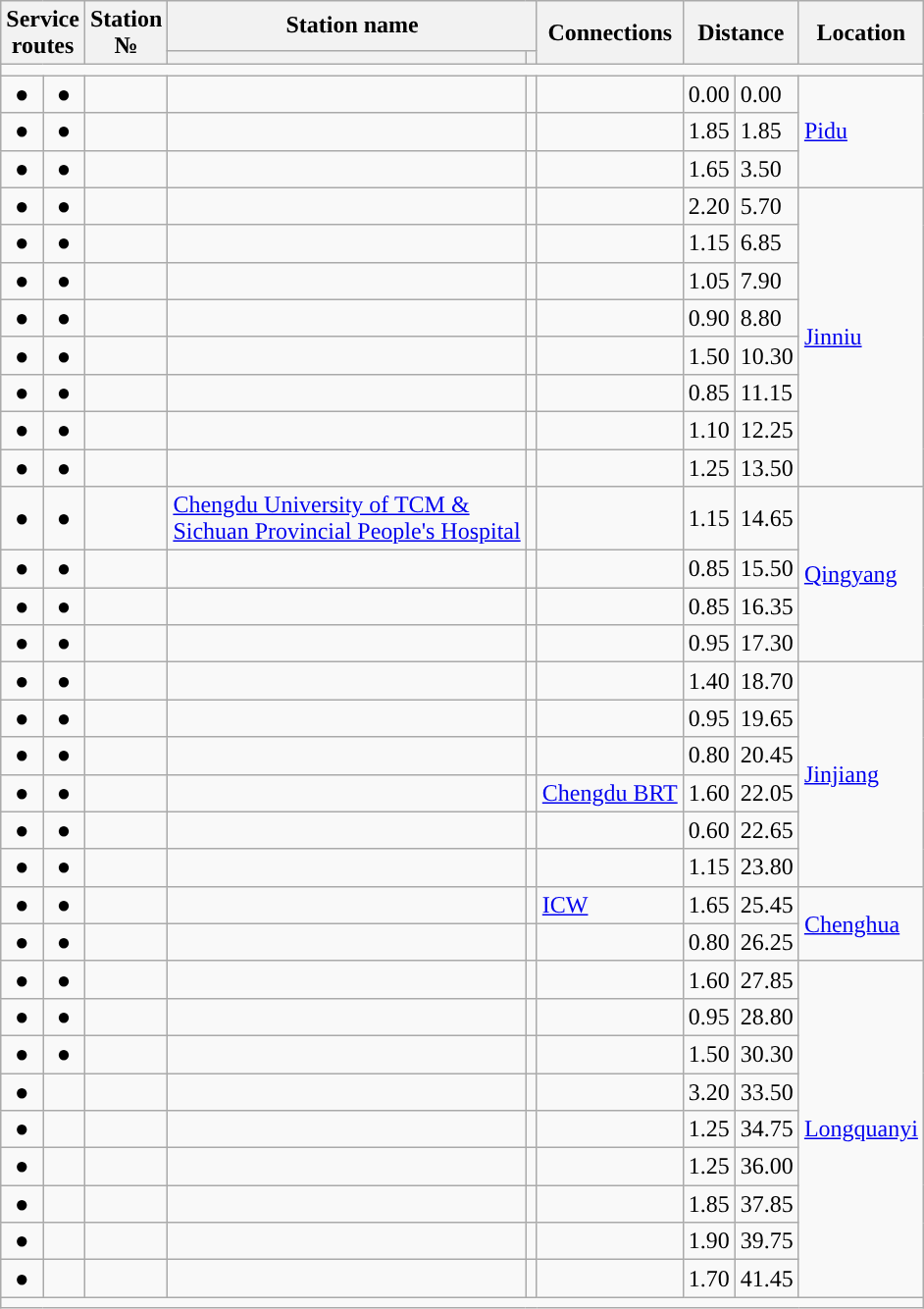<table class="wikitable">
<tr>
<th rowspan="2" colspan="2">Service<br>routes</th>
<th rowspan="2">Station<br>№</th>
<th colspan="2">Station name</th>
<th rowspan="2">Connections</th>
<th colspan="2" rowspan="2">Distance<br></th>
<th rowspan="2">Location</th>
</tr>
<tr>
<th></th>
<th></th>
</tr>
<tr style="background:#">
<td colspan="9"></td>
</tr>
<tr>
<td align="center">●</td>
<td align="center">●</td>
<td></td>
<td></td>
<td></td>
<td> </td>
<td>0.00</td>
<td>0.00</td>
<td rowspan="3"><a href='#'>Pidu</a></td>
</tr>
<tr>
<td align="center">●</td>
<td align="center">●</td>
<td></td>
<td></td>
<td></td>
<td></td>
<td>1.85</td>
<td>1.85</td>
</tr>
<tr>
<td align="center">●</td>
<td align="center">●</td>
<td></td>
<td></td>
<td></td>
<td></td>
<td>1.65</td>
<td>3.50</td>
</tr>
<tr>
<td align="center">●</td>
<td align="center">●</td>
<td></td>
<td></td>
<td></td>
<td></td>
<td>2.20</td>
<td>5.70</td>
<td rowspan="8"><a href='#'>Jinniu</a></td>
</tr>
<tr>
<td align="center">●</td>
<td align="center">●</td>
<td></td>
<td></td>
<td></td>
<td></td>
<td>1.15</td>
<td>6.85</td>
</tr>
<tr>
<td align="center">●</td>
<td align="center">●</td>
<td></td>
<td></td>
<td></td>
<td></td>
<td>1.05</td>
<td>7.90</td>
</tr>
<tr>
<td align="center">●</td>
<td align="center">●</td>
<td></td>
<td></td>
<td></td>
<td></td>
<td>0.90</td>
<td>8.80</td>
</tr>
<tr>
<td align="center">●</td>
<td align="center">●</td>
<td></td>
<td></td>
<td></td>
<td></td>
<td>1.50</td>
<td>10.30</td>
</tr>
<tr>
<td align="center">●</td>
<td align="center">●</td>
<td></td>
<td></td>
<td></td>
<td></td>
<td>0.85</td>
<td>11.15</td>
</tr>
<tr>
<td align="center">●</td>
<td align="center">●</td>
<td></td>
<td></td>
<td></td>
<td></td>
<td>1.10</td>
<td>12.25</td>
</tr>
<tr>
<td align="center">●</td>
<td align="center">●</td>
<td></td>
<td></td>
<td></td>
<td></td>
<td>1.25</td>
<td>13.50</td>
</tr>
<tr>
<td align="center">●</td>
<td align="center">●</td>
<td></td>
<td><a href='#'>Chengdu University of TCM &<br>Sichuan Provincial People's Hospital</a></td>
<td></td>
<td> </td>
<td>1.15</td>
<td>14.65</td>
<td rowspan="4"><a href='#'>Qingyang</a></td>
</tr>
<tr>
<td align="center">●</td>
<td align="center">●</td>
<td></td>
<td></td>
<td></td>
<td></td>
<td>0.85</td>
<td>15.50</td>
</tr>
<tr>
<td align="center">●</td>
<td align="center">●</td>
<td></td>
<td></td>
<td></td>
<td> </td>
<td>0.85</td>
<td>16.35</td>
</tr>
<tr>
<td align="center">●</td>
<td align="center">●</td>
<td></td>
<td></td>
<td></td>
<td></td>
<td>0.95</td>
<td>17.30</td>
</tr>
<tr>
<td align="center">●</td>
<td align="center">●</td>
<td></td>
<td></td>
<td></td>
<td></td>
<td>1.40</td>
<td>18.70</td>
<td rowspan="6"><a href='#'>Jinjiang</a></td>
</tr>
<tr>
<td align="center">●</td>
<td align="center">●</td>
<td></td>
<td></td>
<td></td>
<td></td>
<td>0.95</td>
<td>19.65</td>
</tr>
<tr>
<td align="center">●</td>
<td align="center">●</td>
<td></td>
<td></td>
<td></td>
<td></td>
<td>0.80</td>
<td>20.45</td>
</tr>
<tr>
<td align="center">●</td>
<td align="center">●</td>
<td></td>
<td></td>
<td></td>
<td> <a href='#'>Chengdu BRT</a></td>
<td>1.60</td>
<td>22.05</td>
</tr>
<tr>
<td align="center">●</td>
<td align="center">●</td>
<td></td>
<td></td>
<td></td>
<td></td>
<td>0.60</td>
<td>22.65</td>
</tr>
<tr>
<td align="center">●</td>
<td align="center">●</td>
<td></td>
<td></td>
<td></td>
<td></td>
<td>1.15</td>
<td>23.80</td>
</tr>
<tr>
<td align="center">●</td>
<td align="center">●</td>
<td></td>
<td></td>
<td></td>
<td>  <a href='#'>ICW</a></td>
<td>1.65</td>
<td>25.45</td>
<td rowspan="2"><a href='#'>Chenghua</a></td>
</tr>
<tr>
<td align="center">●</td>
<td align="center">●</td>
<td></td>
<td></td>
<td></td>
<td></td>
<td>0.80</td>
<td>26.25</td>
</tr>
<tr>
<td align="center">●</td>
<td align="center">●</td>
<td></td>
<td></td>
<td></td>
<td></td>
<td>1.60</td>
<td>27.85</td>
<td rowspan="9"><a href='#'>Longquanyi</a></td>
</tr>
<tr>
<td align="center">●</td>
<td align="center">●</td>
<td></td>
<td></td>
<td></td>
<td></td>
<td>0.95</td>
<td>28.80</td>
</tr>
<tr>
<td align="center">●</td>
<td align="center">●</td>
<td></td>
<td></td>
<td></td>
<td></td>
<td>1.50</td>
<td>30.30</td>
</tr>
<tr>
<td align="center">●</td>
<td align="center"></td>
<td></td>
<td></td>
<td></td>
<td></td>
<td>3.20</td>
<td>33.50</td>
</tr>
<tr>
<td align="center">●</td>
<td align="center"></td>
<td></td>
<td></td>
<td></td>
<td></td>
<td>1.25</td>
<td>34.75</td>
</tr>
<tr>
<td align="center">●</td>
<td align="center"></td>
<td></td>
<td></td>
<td></td>
<td></td>
<td>1.25</td>
<td>36.00</td>
</tr>
<tr>
<td align="center">●</td>
<td align="center"></td>
<td></td>
<td></td>
<td></td>
<td></td>
<td>1.85</td>
<td>37.85</td>
</tr>
<tr>
<td align="center">●</td>
<td align="center"></td>
<td></td>
<td></td>
<td></td>
<td></td>
<td>1.90</td>
<td>39.75</td>
</tr>
<tr>
<td align="center">●</td>
<td align="center"></td>
<td></td>
<td></td>
<td></td>
<td></td>
<td>1.70</td>
<td>41.45</td>
</tr>
<tr style="background:#">
<td colspan="9"></td>
</tr>
</table>
